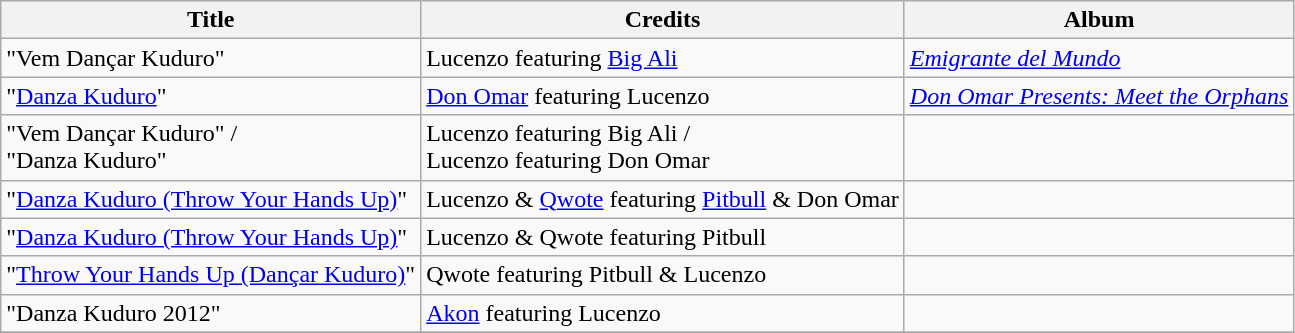<table class="wikitable">
<tr>
<th>Title</th>
<th>Credits</th>
<th>Album</th>
</tr>
<tr>
<td>"Vem Dançar Kuduro"</td>
<td>Lucenzo featuring <a href='#'>Big Ali</a></td>
<td><em><a href='#'>Emigrante del Mundo</a></em></td>
</tr>
<tr>
<td>"<a href='#'>Danza Kuduro</a>"</td>
<td><a href='#'>Don Omar</a> featuring Lucenzo</td>
<td><em><a href='#'>Don Omar Presents: Meet the Orphans</a></em></td>
</tr>
<tr>
<td>"Vem Dançar Kuduro" / <br>"Danza Kuduro"</td>
<td>Lucenzo featuring Big Ali / <br>Lucenzo featuring Don Omar</td>
<td></td>
</tr>
<tr>
<td>"<a href='#'>Danza Kuduro (Throw Your Hands Up)</a>"</td>
<td>Lucenzo & <a href='#'>Qwote</a> featuring <a href='#'>Pitbull</a> & Don Omar</td>
<td></td>
</tr>
<tr>
<td>"<a href='#'>Danza Kuduro (Throw Your Hands Up)</a>"</td>
<td>Lucenzo & Qwote featuring Pitbull</td>
<td></td>
</tr>
<tr>
<td>"<a href='#'>Throw Your Hands Up (Dançar Kuduro)</a>"</td>
<td>Qwote featuring Pitbull & Lucenzo</td>
<td></td>
</tr>
<tr>
<td>"Danza Kuduro 2012"</td>
<td><a href='#'>Akon</a> featuring Lucenzo</td>
<td></td>
</tr>
<tr>
</tr>
</table>
